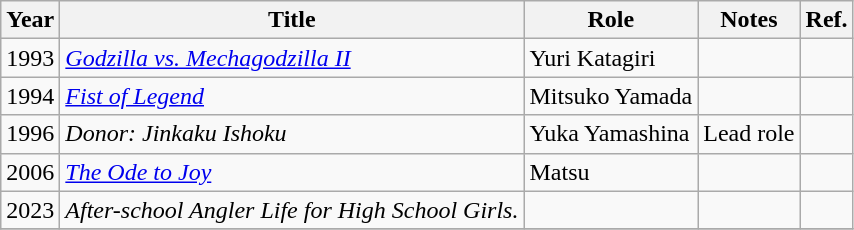<table class="wikitable">
<tr>
<th>Year</th>
<th>Title</th>
<th>Role</th>
<th>Notes</th>
<th>Ref.</th>
</tr>
<tr>
<td>1993</td>
<td><em><a href='#'>Godzilla vs. Mechagodzilla II</a></em></td>
<td>Yuri Katagiri</td>
<td></td>
<td></td>
</tr>
<tr>
<td>1994</td>
<td><em><a href='#'>Fist of Legend</a></em></td>
<td>Mitsuko Yamada</td>
<td></td>
<td></td>
</tr>
<tr>
<td>1996</td>
<td><em>Donor: Jinkaku Ishoku</em></td>
<td>Yuka Yamashina</td>
<td>Lead role</td>
<td></td>
</tr>
<tr>
<td>2006</td>
<td><em><a href='#'>The Ode to Joy</a></em></td>
<td>Matsu</td>
<td></td>
<td></td>
</tr>
<tr>
<td>2023</td>
<td><em>After-school Angler Life for High School Girls.</em></td>
<td></td>
<td></td>
<td></td>
</tr>
<tr>
</tr>
</table>
